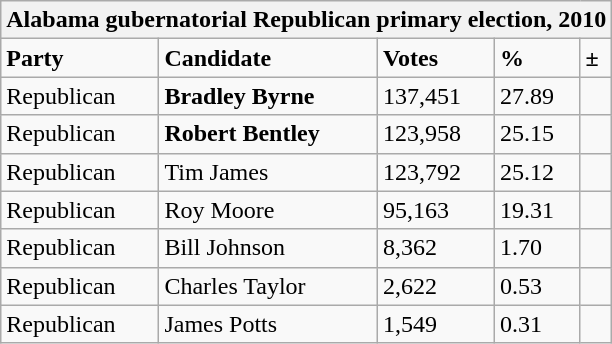<table class="wikitable">
<tr>
<th colspan="5">Alabama gubernatorial Republican primary election, 2010</th>
</tr>
<tr>
<td><strong>Party</strong></td>
<td><strong>Candidate</strong></td>
<td><strong>Votes</strong></td>
<td><strong>%</strong></td>
<td><strong>±</strong></td>
</tr>
<tr>
<td>Republican</td>
<td><strong>Bradley Byrne</strong></td>
<td>137,451</td>
<td>27.89</td>
<td></td>
</tr>
<tr>
<td>Republican</td>
<td><strong>Robert Bentley</strong></td>
<td>123,958</td>
<td>25.15</td>
<td></td>
</tr>
<tr>
<td>Republican</td>
<td>Tim James</td>
<td>123,792</td>
<td>25.12</td>
<td></td>
</tr>
<tr>
<td>Republican</td>
<td>Roy Moore</td>
<td>95,163</td>
<td>19.31</td>
<td></td>
</tr>
<tr>
<td>Republican</td>
<td>Bill Johnson</td>
<td>8,362</td>
<td>1.70</td>
<td></td>
</tr>
<tr>
<td>Republican</td>
<td>Charles Taylor</td>
<td>2,622</td>
<td>0.53</td>
<td></td>
</tr>
<tr>
<td>Republican</td>
<td>James Potts</td>
<td>1,549</td>
<td>0.31</td>
<td></td>
</tr>
</table>
